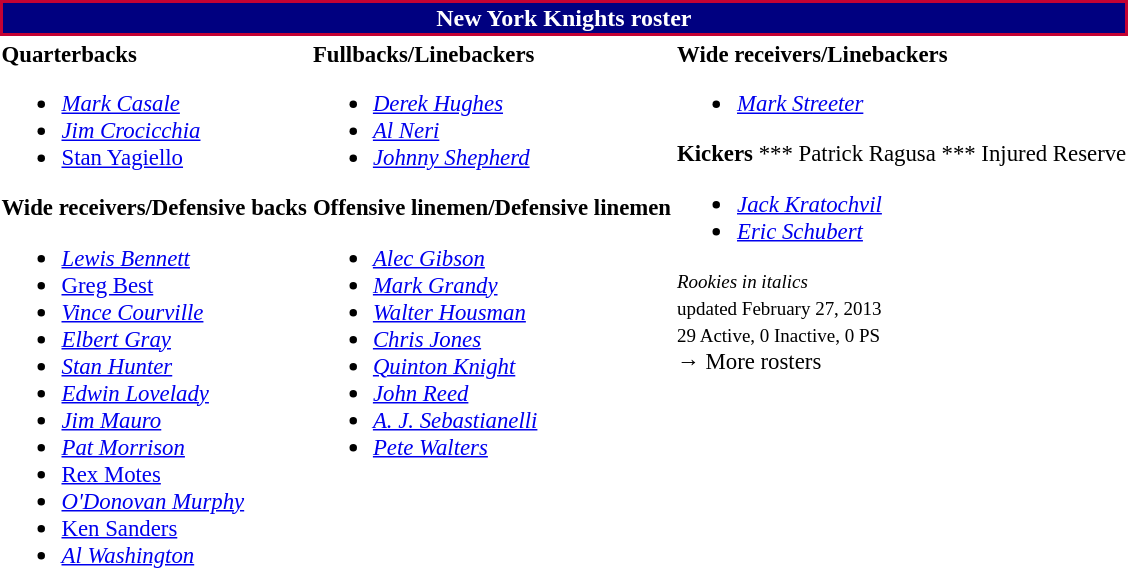<table class="toccolours" style="text-align: left;">
<tr>
<th colspan="7" style="background:navy; border:2px solid #C40233; color:white; text-align:center;">New York Knights roster</th>
</tr>
<tr>
<td style="font-size: 95%;" valign="top"><strong>Quarterbacks</strong><br><ul><li> <em><a href='#'>Mark Casale</a></em></li><li> <em><a href='#'>Jim Crocicchia</a></em></li><li> <a href='#'>Stan Yagiello</a></li></ul><strong>Wide receivers/Defensive backs</strong><ul><li> <em><a href='#'>Lewis Bennett</a></em></li><li> <a href='#'>Greg Best</a></li><li> <em><a href='#'>Vince Courville</a></em></li><li> <em><a href='#'>Elbert Gray</a></em></li><li> <em><a href='#'>Stan Hunter</a></em></li><li> <em><a href='#'>Edwin Lovelady</a></em></li><li> <em><a href='#'>Jim Mauro</a></em></li><li> <em><a href='#'>Pat Morrison</a></em></li><li> <a href='#'>Rex Motes</a></li><li> <em><a href='#'>O'Donovan Murphy</a></em></li><li> <a href='#'>Ken Sanders</a></li><li> <em><a href='#'>Al Washington</a></em></li></ul></td>
<td style="font-size: 95%;" valign="top"><strong>Fullbacks/Linebackers</strong><br><ul><li> <em><a href='#'>Derek Hughes</a></em></li><li> <em><a href='#'>Al Neri</a></em></li><li> <em><a href='#'>Johnny Shepherd</a></em></li></ul><strong>Offensive linemen/Defensive linemen</strong><ul><li> <em><a href='#'>Alec Gibson</a></em></li><li> <em><a href='#'>Mark Grandy</a></em></li><li> <em><a href='#'>Walter Housman</a></em></li><li> <em><a href='#'>Chris Jones</a></em></li><li> <em><a href='#'>Quinton Knight</a></em></li><li> <em><a href='#'>John Reed</a></em></li><li> <em><a href='#'>A. J. Sebastianelli</a></em></li><li> <em><a href='#'>Pete Walters</a></em></li></ul></td>
<td style="font-size: 95%;" valign="top"><strong>Wide receivers/Linebackers</strong><br><ul><li> <em><a href='#'>Mark Streeter</a></em></li></ul><strong>Kickers</strong>                                       *** Patrick Ragusa *** Injured Reserve<ul><li> <em><a href='#'>Jack Kratochvil</a></em></li><li> <em><a href='#'>Eric Schubert</a></em></li></ul><small><em>Rookies in italics</em></small><br>
<small> updated February 27, 2013</small><br>
<small>29 Active, 0 Inactive, 0 PS</small><br>→ More rosters</td>
</tr>
<tr>
</tr>
</table>
